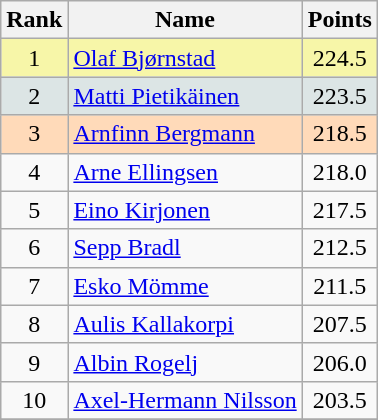<table class="wikitable sortable">
<tr>
<th align=Center>Rank</th>
<th>Name</th>
<th>Points</th>
</tr>
<tr style="background:#F7F6A8">
<td align=center>1</td>
<td> <a href='#'>Olaf Bjørnstad</a></td>
<td align=center>224.5</td>
</tr>
<tr style="background: #DCE5E5;">
<td align=center>2</td>
<td> <a href='#'>Matti Pietikäinen</a></td>
<td align=center>223.5</td>
</tr>
<tr style="background: #FFDAB9;">
<td align=center>3</td>
<td> <a href='#'>Arnfinn Bergmann</a></td>
<td align=center>218.5</td>
</tr>
<tr>
<td align=center>4</td>
<td> <a href='#'>Arne Ellingsen</a></td>
<td align=center>218.0</td>
</tr>
<tr>
<td align=center>5</td>
<td> <a href='#'>Eino Kirjonen</a></td>
<td align=center>217.5</td>
</tr>
<tr>
<td align=center>6</td>
<td> <a href='#'>Sepp Bradl</a></td>
<td align=center>212.5</td>
</tr>
<tr>
<td align=center>7</td>
<td> <a href='#'>Esko Mömme</a></td>
<td align=center>211.5</td>
</tr>
<tr>
<td align=center>8</td>
<td> <a href='#'>Aulis Kallakorpi</a></td>
<td align=center>207.5</td>
</tr>
<tr>
<td align=center>9</td>
<td> <a href='#'>Albin Rogelj</a></td>
<td align=center>206.0</td>
</tr>
<tr>
<td align=center>10</td>
<td> <a href='#'>Axel-Hermann Nilsson</a></td>
<td align=center>203.5</td>
</tr>
<tr>
</tr>
</table>
